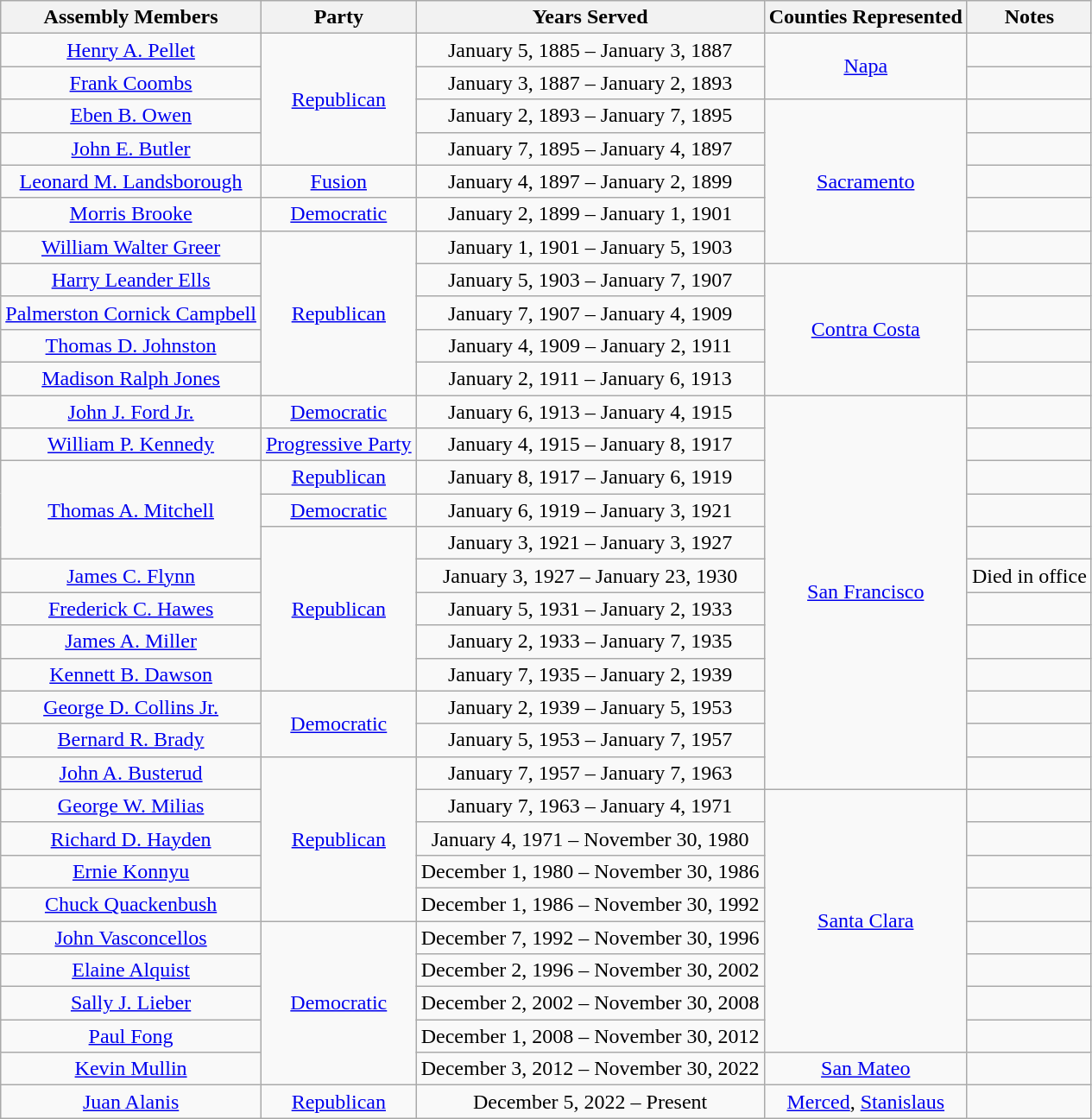<table class=wikitable style="text-align:center">
<tr>
<th>Assembly Members</th>
<th>Party</th>
<th>Years Served</th>
<th>Counties Represented</th>
<th>Notes</th>
</tr>
<tr>
<td><a href='#'>Henry A. Pellet</a></td>
<td rowspan=4 ><a href='#'>Republican</a></td>
<td>January 5, 1885 – January 3, 1887</td>
<td rowspan=2><a href='#'>Napa</a></td>
<td></td>
</tr>
<tr>
<td><a href='#'>Frank Coombs</a></td>
<td>January 3, 1887 – January 2, 1893</td>
<td></td>
</tr>
<tr>
<td><a href='#'>Eben B. Owen</a></td>
<td>January 2, 1893 – January 7, 1895</td>
<td rowspan=5><a href='#'>Sacramento</a></td>
<td></td>
</tr>
<tr>
<td><a href='#'>John E. Butler</a></td>
<td>January 7, 1895 – January 4, 1897</td>
<td></td>
</tr>
<tr>
<td><a href='#'>Leonard M. Landsborough</a></td>
<td><a href='#'>Fusion</a></td>
<td>January 4, 1897 – January 2, 1899</td>
<td></td>
</tr>
<tr>
<td><a href='#'>Morris Brooke</a></td>
<td><a href='#'>Democratic</a></td>
<td>January 2, 1899 – January 1, 1901</td>
<td></td>
</tr>
<tr>
<td><a href='#'>William Walter Greer</a></td>
<td rowspan=5 ><a href='#'>Republican</a></td>
<td>January 1, 1901 – January 5, 1903</td>
<td></td>
</tr>
<tr>
<td><a href='#'>Harry Leander Ells</a></td>
<td>January 5, 1903 – January 7, 1907</td>
<td rowspan=4><a href='#'>Contra Costa</a></td>
<td></td>
</tr>
<tr>
<td><a href='#'>Palmerston Cornick Campbell</a></td>
<td>January 7, 1907 – January 4, 1909</td>
<td></td>
</tr>
<tr>
<td><a href='#'>Thomas D. Johnston</a></td>
<td>January 4, 1909 – January 2, 1911</td>
<td></td>
</tr>
<tr>
<td><a href='#'>Madison Ralph Jones</a></td>
<td>January 2, 1911 – January 6, 1913</td>
<td></td>
</tr>
<tr>
<td><a href='#'>John J. Ford Jr.</a></td>
<td><a href='#'>Democratic</a></td>
<td>January 6, 1913 – January 4, 1915</td>
<td rowspan=12><a href='#'>San Francisco</a></td>
<td></td>
</tr>
<tr>
<td><a href='#'>William P. Kennedy</a></td>
<td><a href='#'>Progressive Party</a></td>
<td>January 4, 1915 – January 8, 1917</td>
<td></td>
</tr>
<tr>
<td rowspan=3><a href='#'>Thomas A. Mitchell</a></td>
<td><a href='#'>Republican</a></td>
<td>January 8, 1917 – January 6, 1919</td>
<td></td>
</tr>
<tr>
<td><a href='#'>Democratic</a></td>
<td>January 6, 1919 – January 3, 1921</td>
<td></td>
</tr>
<tr>
<td rowspan=5 ><a href='#'>Republican</a></td>
<td>January 3, 1921 – January 3, 1927</td>
<td></td>
</tr>
<tr>
<td><a href='#'>James C. Flynn</a></td>
<td>January 3, 1927 – January 23, 1930</td>
<td>Died in office</td>
</tr>
<tr>
<td><a href='#'>Frederick C. Hawes</a></td>
<td>January 5, 1931 – January 2, 1933</td>
<td></td>
</tr>
<tr>
<td><a href='#'>James A. Miller</a></td>
<td>January 2, 1933 – January 7, 1935</td>
<td></td>
</tr>
<tr>
<td><a href='#'>Kennett B. Dawson</a></td>
<td>January 7, 1935 – January 2, 1939</td>
<td></td>
</tr>
<tr>
<td><a href='#'>George D. Collins Jr.</a></td>
<td rowspan=2 ><a href='#'>Democratic</a></td>
<td>January 2, 1939 – January 5, 1953</td>
<td></td>
</tr>
<tr>
<td><a href='#'>Bernard R. Brady</a></td>
<td>January 5, 1953 – January 7, 1957</td>
<td></td>
</tr>
<tr>
<td><a href='#'>John A. Busterud</a></td>
<td rowspan=5 ><a href='#'>Republican</a></td>
<td>January 7, 1957 – January 7, 1963</td>
<td></td>
</tr>
<tr>
<td><a href='#'>George W. Milias</a></td>
<td>January 7, 1963 – January 4, 1971</td>
<td rowspan=8><a href='#'>Santa Clara</a></td>
<td></td>
</tr>
<tr>
<td><a href='#'>Richard D. Hayden</a></td>
<td>January 4, 1971 – November 30, 1980</td>
<td></td>
</tr>
<tr>
<td><a href='#'>Ernie Konnyu</a></td>
<td>December 1, 1980 – November 30, 1986</td>
<td></td>
</tr>
<tr>
<td><a href='#'>Chuck Quackenbush</a></td>
<td>December 1, 1986 – November 30, 1992</td>
<td></td>
</tr>
<tr>
<td><a href='#'>John Vasconcellos</a></td>
<td rowspan=5 ><a href='#'>Democratic</a></td>
<td>December 7, 1992 – November 30, 1996</td>
<td></td>
</tr>
<tr>
<td><a href='#'>Elaine Alquist</a></td>
<td>December 2, 1996 – November 30, 2002</td>
<td></td>
</tr>
<tr>
<td><a href='#'>Sally J. Lieber</a></td>
<td>December 2, 2002 – November 30, 2008</td>
<td></td>
</tr>
<tr>
<td><a href='#'>Paul Fong</a></td>
<td>December 1, 2008 – November 30, 2012</td>
<td></td>
</tr>
<tr>
<td><a href='#'>Kevin Mullin</a></td>
<td>December 3, 2012 – November 30, 2022</td>
<td><a href='#'>San Mateo</a></td>
<td></td>
</tr>
<tr>
<td><a href='#'>Juan Alanis</a></td>
<td rowspan=1 ><a href='#'>Republican</a></td>
<td>December 5, 2022 – Present</td>
<td><a href='#'>Merced</a>, <a href='#'>Stanislaus</a></td>
<td></td>
</tr>
</table>
